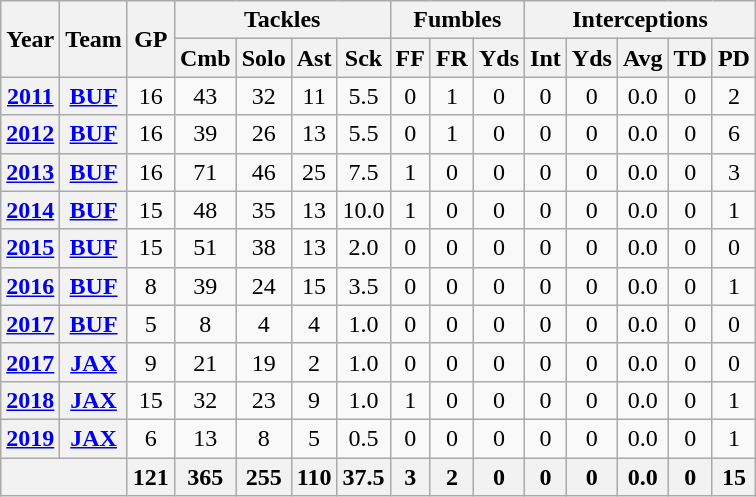<table class="wikitable" style="text-align:center;">
<tr>
<th rowspan="2">Year</th>
<th rowspan="2">Team</th>
<th rowspan="2">GP</th>
<th colspan="4">Tackles</th>
<th colspan="3">Fumbles</th>
<th colspan="5">Interceptions</th>
</tr>
<tr>
<th>Cmb</th>
<th>Solo</th>
<th>Ast</th>
<th>Sck</th>
<th>FF</th>
<th>FR</th>
<th>Yds</th>
<th>Int</th>
<th>Yds</th>
<th>Avg</th>
<th>TD</th>
<th>PD</th>
</tr>
<tr>
<th><a href='#'>2011</a></th>
<th><a href='#'>BUF</a></th>
<td>16</td>
<td>43</td>
<td>32</td>
<td>11</td>
<td>5.5</td>
<td>0</td>
<td>1</td>
<td>0</td>
<td>0</td>
<td>0</td>
<td>0.0</td>
<td>0</td>
<td>2</td>
</tr>
<tr>
<th><a href='#'>2012</a></th>
<th><a href='#'>BUF</a></th>
<td>16</td>
<td>39</td>
<td>26</td>
<td>13</td>
<td>5.5</td>
<td>0</td>
<td>1</td>
<td>0</td>
<td>0</td>
<td>0</td>
<td>0.0</td>
<td>0</td>
<td>6</td>
</tr>
<tr>
<th><a href='#'>2013</a></th>
<th><a href='#'>BUF</a></th>
<td>16</td>
<td>71</td>
<td>46</td>
<td>25</td>
<td>7.5</td>
<td>1</td>
<td>0</td>
<td>0</td>
<td>0</td>
<td>0</td>
<td>0.0</td>
<td>0</td>
<td>3</td>
</tr>
<tr>
<th><a href='#'>2014</a></th>
<th><a href='#'>BUF</a></th>
<td>15</td>
<td>48</td>
<td>35</td>
<td>13</td>
<td>10.0</td>
<td>1</td>
<td>0</td>
<td>0</td>
<td>0</td>
<td>0</td>
<td>0.0</td>
<td>0</td>
<td>1</td>
</tr>
<tr>
<th><a href='#'>2015</a></th>
<th><a href='#'>BUF</a></th>
<td>15</td>
<td>51</td>
<td>38</td>
<td>13</td>
<td>2.0</td>
<td>0</td>
<td>0</td>
<td>0</td>
<td>0</td>
<td>0</td>
<td>0.0</td>
<td>0</td>
<td>0</td>
</tr>
<tr>
<th><a href='#'>2016</a></th>
<th><a href='#'>BUF</a></th>
<td>8</td>
<td>39</td>
<td>24</td>
<td>15</td>
<td>3.5</td>
<td>0</td>
<td>0</td>
<td>0</td>
<td>0</td>
<td>0</td>
<td>0.0</td>
<td>0</td>
<td>1</td>
</tr>
<tr>
<th><a href='#'>2017</a></th>
<th><a href='#'>BUF</a></th>
<td>5</td>
<td>8</td>
<td>4</td>
<td>4</td>
<td>1.0</td>
<td>0</td>
<td>0</td>
<td>0</td>
<td>0</td>
<td>0</td>
<td>0.0</td>
<td>0</td>
<td>0</td>
</tr>
<tr>
<th><a href='#'>2017</a></th>
<th><a href='#'>JAX</a></th>
<td>9</td>
<td>21</td>
<td>19</td>
<td>2</td>
<td>1.0</td>
<td>0</td>
<td>0</td>
<td>0</td>
<td>0</td>
<td>0</td>
<td>0.0</td>
<td>0</td>
<td>0</td>
</tr>
<tr>
<th><a href='#'>2018</a></th>
<th><a href='#'>JAX</a></th>
<td>15</td>
<td>32</td>
<td>23</td>
<td>9</td>
<td>1.0</td>
<td>1</td>
<td>0</td>
<td>0</td>
<td>0</td>
<td>0</td>
<td>0.0</td>
<td>0</td>
<td>1</td>
</tr>
<tr>
<th><a href='#'>2019</a></th>
<th><a href='#'>JAX</a></th>
<td>6</td>
<td>13</td>
<td>8</td>
<td>5</td>
<td>0.5</td>
<td>0</td>
<td>0</td>
<td>0</td>
<td>0</td>
<td>0</td>
<td>0.0</td>
<td>0</td>
<td>1</td>
</tr>
<tr>
<th colspan="2"></th>
<th>121</th>
<th>365</th>
<th>255</th>
<th>110</th>
<th>37.5</th>
<th>3</th>
<th>2</th>
<th>0</th>
<th>0</th>
<th>0</th>
<th>0.0</th>
<th>0</th>
<th>15</th>
</tr>
</table>
